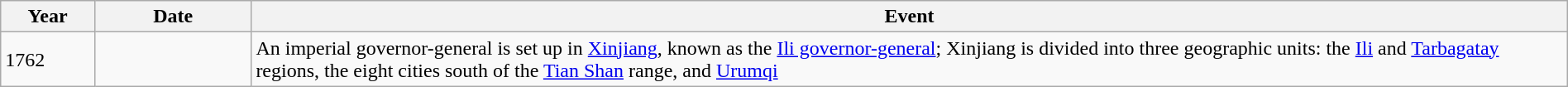<table class="wikitable" width="100%">
<tr>
<th style="width:6%">Year</th>
<th style="width:10%">Date</th>
<th>Event</th>
</tr>
<tr>
<td>1762</td>
<td></td>
<td>An imperial governor-general is set up in <a href='#'>Xinjiang</a>, known as the <a href='#'>Ili governor-general</a>; Xinjiang is divided into three geographic units: the <a href='#'>Ili</a> and <a href='#'>Tarbagatay</a> regions, the eight cities south of the <a href='#'>Tian Shan</a> range, and <a href='#'>Urumqi</a></td>
</tr>
</table>
